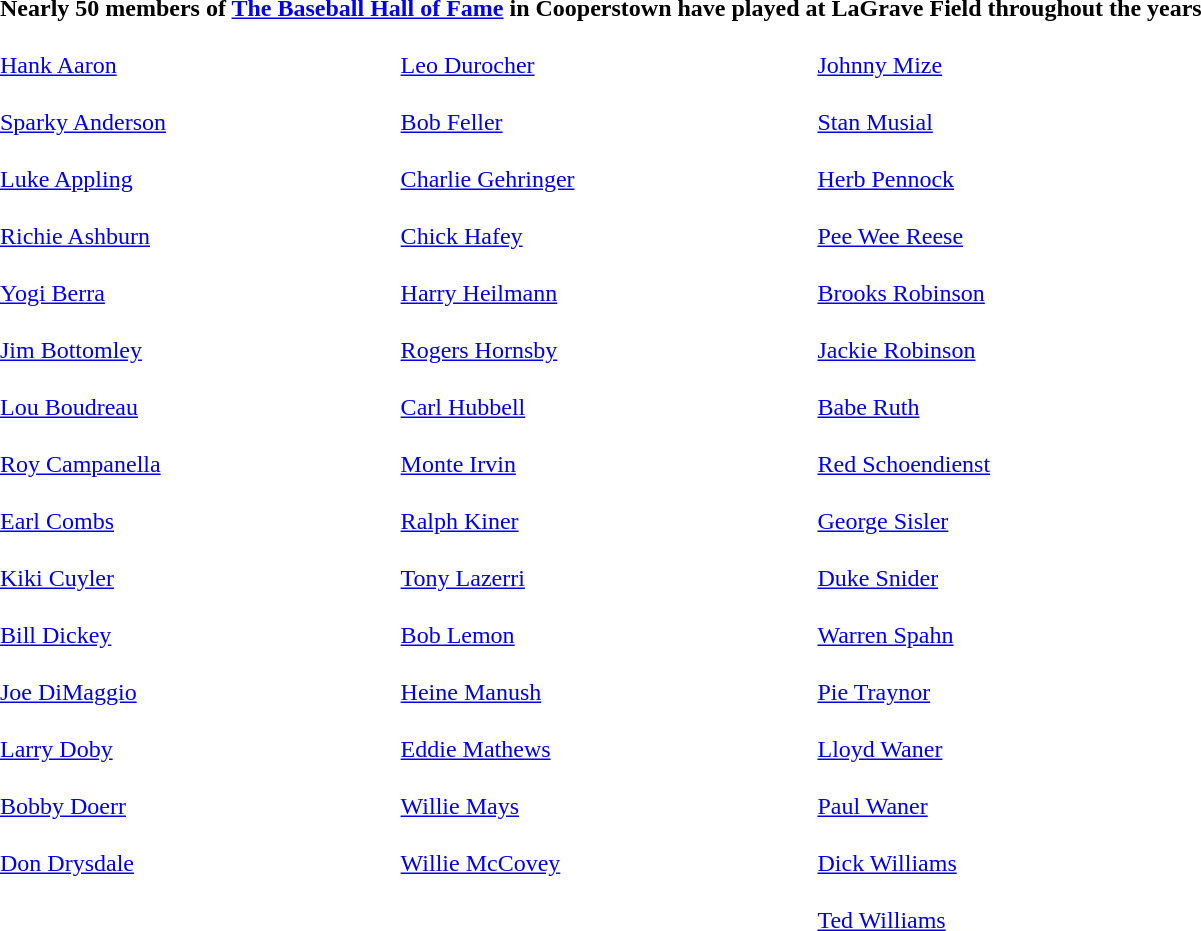<table border="0" cellpadding="10" cellspacing="0">
<tr>
<th colspan="3">Nearly 50 members of <a href='#'>The Baseball Hall of Fame</a> in Cooperstown have played at LaGrave Field throughout the years</th>
</tr>
<tr>
<td><a href='#'>Hank Aaron</a></td>
<td><a href='#'>Leo Durocher</a></td>
<td><a href='#'>Johnny Mize</a></td>
</tr>
<tr>
<td><a href='#'>Sparky Anderson</a></td>
<td><a href='#'>Bob Feller</a></td>
<td><a href='#'>Stan Musial</a></td>
</tr>
<tr>
<td><a href='#'>Luke Appling</a></td>
<td><a href='#'>Charlie Gehringer</a></td>
<td><a href='#'>Herb Pennock</a></td>
</tr>
<tr>
<td><a href='#'>Richie Ashburn</a></td>
<td><a href='#'>Chick Hafey</a></td>
<td><a href='#'>Pee Wee Reese</a></td>
</tr>
<tr>
<td><a href='#'>Yogi Berra</a></td>
<td><a href='#'>Harry Heilmann</a></td>
<td><a href='#'>Brooks Robinson</a></td>
</tr>
<tr>
<td><a href='#'>Jim Bottomley</a></td>
<td><a href='#'>Rogers Hornsby</a></td>
<td><a href='#'>Jackie Robinson</a></td>
</tr>
<tr>
<td><a href='#'>Lou Boudreau</a></td>
<td><a href='#'>Carl Hubbell</a></td>
<td><a href='#'>Babe Ruth</a></td>
</tr>
<tr>
<td><a href='#'>Roy Campanella</a></td>
<td><a href='#'>Monte Irvin</a></td>
<td><a href='#'>Red Schoendienst</a></td>
</tr>
<tr>
<td><a href='#'>Earl Combs</a></td>
<td><a href='#'>Ralph Kiner</a></td>
<td><a href='#'>George Sisler</a></td>
</tr>
<tr>
<td><a href='#'>Kiki Cuyler</a></td>
<td><a href='#'>Tony Lazerri</a></td>
<td><a href='#'>Duke Snider</a></td>
</tr>
<tr>
<td><a href='#'>Bill Dickey</a></td>
<td><a href='#'>Bob Lemon</a></td>
<td><a href='#'>Warren Spahn</a></td>
</tr>
<tr>
<td><a href='#'>Joe DiMaggio</a></td>
<td><a href='#'>Heine Manush</a></td>
<td><a href='#'>Pie Traynor</a></td>
</tr>
<tr>
<td><a href='#'>Larry Doby</a></td>
<td><a href='#'>Eddie Mathews</a></td>
<td><a href='#'>Lloyd Waner</a></td>
</tr>
<tr>
<td><a href='#'>Bobby Doerr</a></td>
<td><a href='#'>Willie Mays</a></td>
<td><a href='#'>Paul Waner</a></td>
</tr>
<tr>
<td><a href='#'>Don Drysdale</a></td>
<td><a href='#'>Willie McCovey</a></td>
<td><a href='#'>Dick Williams</a></td>
</tr>
<tr>
<td></td>
<td></td>
<td><a href='#'>Ted Williams</a></td>
</tr>
</table>
